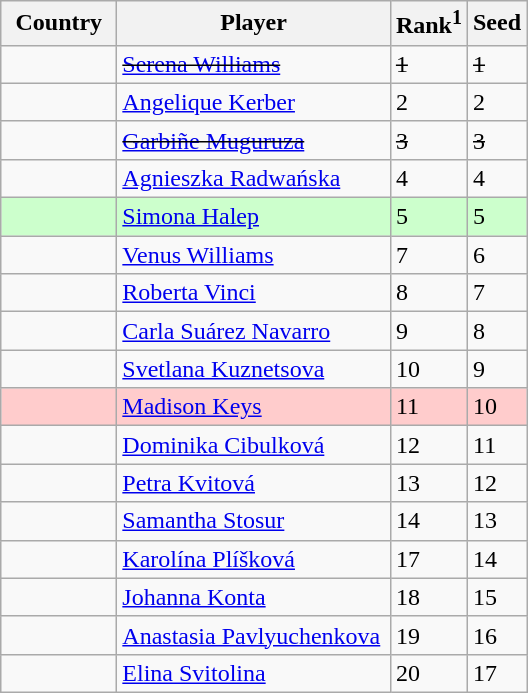<table class="sortable wikitable">
<tr>
<th width="70">Country</th>
<th width="175">Player</th>
<th>Rank<sup>1</sup></th>
<th>Seed</th>
</tr>
<tr>
<td><s></s></td>
<td><s><a href='#'>Serena Williams</a></s></td>
<td><s>1</s></td>
<td><s>1</s></td>
</tr>
<tr>
<td></td>
<td><a href='#'>Angelique Kerber</a></td>
<td>2</td>
<td>2</td>
</tr>
<tr>
<td><s></s></td>
<td><s><a href='#'>Garbiñe Muguruza</a></s></td>
<td><s>3</s></td>
<td><s>3</s></td>
</tr>
<tr>
<td></td>
<td><a href='#'>Agnieszka Radwańska</a></td>
<td>4</td>
<td>4</td>
</tr>
<tr style="background:#cfc;">
<td></td>
<td><a href='#'>Simona Halep</a></td>
<td>5</td>
<td>5</td>
</tr>
<tr>
<td></td>
<td><a href='#'>Venus Williams</a></td>
<td>7</td>
<td>6</td>
</tr>
<tr>
<td></td>
<td><a href='#'>Roberta Vinci</a></td>
<td>8</td>
<td>7</td>
</tr>
<tr>
<td></td>
<td><a href='#'>Carla Suárez Navarro</a></td>
<td>9</td>
<td>8</td>
</tr>
<tr>
<td></td>
<td><a href='#'>Svetlana Kuznetsova</a></td>
<td>10</td>
<td>9</td>
</tr>
<tr style="background:#fcc;">
<td></td>
<td><a href='#'>Madison Keys</a></td>
<td>11</td>
<td>10</td>
</tr>
<tr>
<td></td>
<td><a href='#'>Dominika Cibulková</a></td>
<td>12</td>
<td>11</td>
</tr>
<tr>
<td></td>
<td><a href='#'>Petra Kvitová</a></td>
<td>13</td>
<td>12</td>
</tr>
<tr>
<td></td>
<td><a href='#'>Samantha Stosur</a></td>
<td>14</td>
<td>13</td>
</tr>
<tr>
<td></td>
<td><a href='#'>Karolína Plíšková</a></td>
<td>17</td>
<td>14</td>
</tr>
<tr>
<td></td>
<td><a href='#'>Johanna Konta</a></td>
<td>18</td>
<td>15</td>
</tr>
<tr>
<td></td>
<td><a href='#'>Anastasia Pavlyuchenkova</a></td>
<td>19</td>
<td>16</td>
</tr>
<tr>
<td></td>
<td><a href='#'>Elina Svitolina</a></td>
<td>20</td>
<td>17</td>
</tr>
</table>
